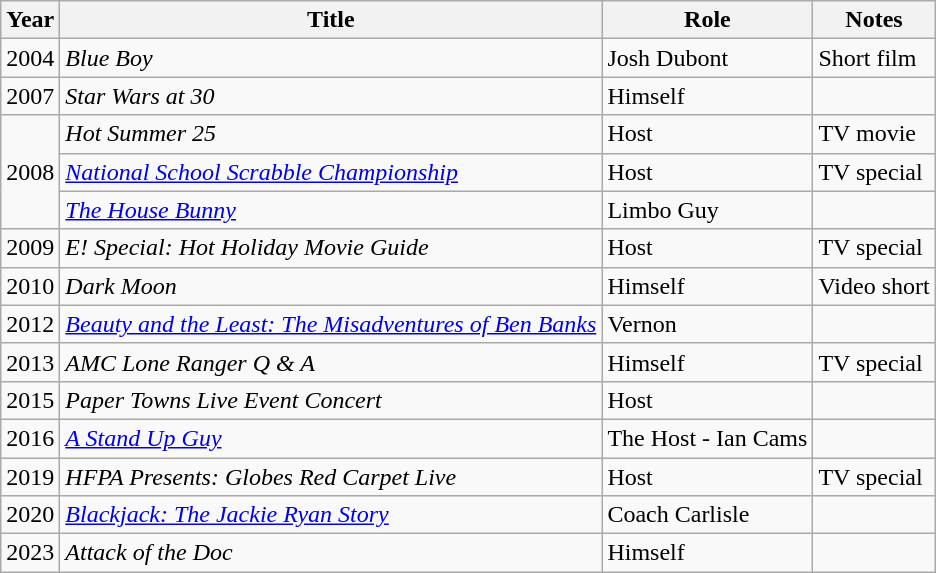<table class="wikitable sortable">
<tr>
<th>Year</th>
<th>Title</th>
<th>Role</th>
<th>Notes</th>
</tr>
<tr>
<td>2004</td>
<td><em>Blue Boy</em></td>
<td>Josh Dubont</td>
<td>Short film</td>
</tr>
<tr>
<td>2007</td>
<td><em>Star Wars at 30</em></td>
<td>Himself</td>
<td></td>
</tr>
<tr>
<td rowspan="3">2008</td>
<td><em>Hot Summer 25</em></td>
<td>Host</td>
<td>TV movie</td>
</tr>
<tr>
<td><em><a href='#'>National School Scrabble Championship</a></em></td>
<td>Host</td>
<td>TV special</td>
</tr>
<tr>
<td><em><a href='#'>The House Bunny</a></em></td>
<td>Limbo Guy</td>
<td></td>
</tr>
<tr>
<td>2009</td>
<td><em>E! Special: Hot Holiday Movie Guide</em></td>
<td>Host</td>
<td>TV special</td>
</tr>
<tr>
<td>2010</td>
<td><em>Dark Moon</em></td>
<td>Himself</td>
<td>Video short</td>
</tr>
<tr>
<td>2012</td>
<td><em><a href='#'>Beauty and the Least: The Misadventures of Ben Banks</a></em></td>
<td>Vernon</td>
<td></td>
</tr>
<tr>
<td>2013</td>
<td><em>AMC Lone Ranger Q & A</em></td>
<td>Himself</td>
<td>TV special</td>
</tr>
<tr>
<td>2015</td>
<td><em>Paper Towns Live Event Concert</em></td>
<td>Host</td>
<td></td>
</tr>
<tr>
<td>2016</td>
<td><em><a href='#'>A Stand Up Guy</a></em></td>
<td>The Host - Ian Cams</td>
<td></td>
</tr>
<tr>
<td>2019</td>
<td><em>HFPA Presents: Globes Red Carpet Live</em></td>
<td>Host</td>
<td>TV special</td>
</tr>
<tr>
<td>2020</td>
<td><em><a href='#'>Blackjack: The Jackie Ryan Story</a></em></td>
<td>Coach Carlisle</td>
<td></td>
</tr>
<tr>
<td>2023</td>
<td><em>Attack of the Doc</em></td>
<td>Himself</td>
<td></td>
</tr>
</table>
